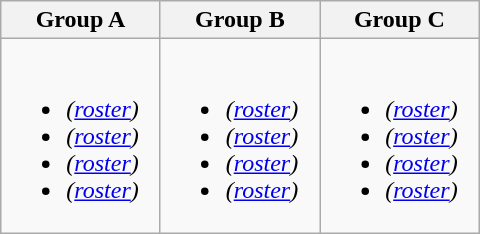<table class="wikitable">
<tr>
<th width=30%>Group A</th>
<th width=30%>Group B</th>
<th width=30%>Group C</th>
</tr>
<tr>
<td><br><ul><li> <em>(<a href='#'>roster</a>)</em></li><li> <em>(<a href='#'>roster</a>)</em></li><li> <em>(<a href='#'>roster</a>)</em></li><li> <em>(<a href='#'>roster</a>)</em></li></ul></td>
<td><br><ul><li> <em>(<a href='#'>roster</a>)</em></li><li> <em>(<a href='#'>roster</a>)</em></li><li> <em>(<a href='#'>roster</a>)</em></li><li> <em>(<a href='#'>roster</a>)</em></li></ul></td>
<td><br><ul><li> <em>(<a href='#'>roster</a>)</em></li><li> <em>(<a href='#'>roster</a>)</em></li><li> <em>(<a href='#'>roster</a>)</em></li><li> <em>(<a href='#'>roster</a>)</em></li></ul></td>
</tr>
</table>
